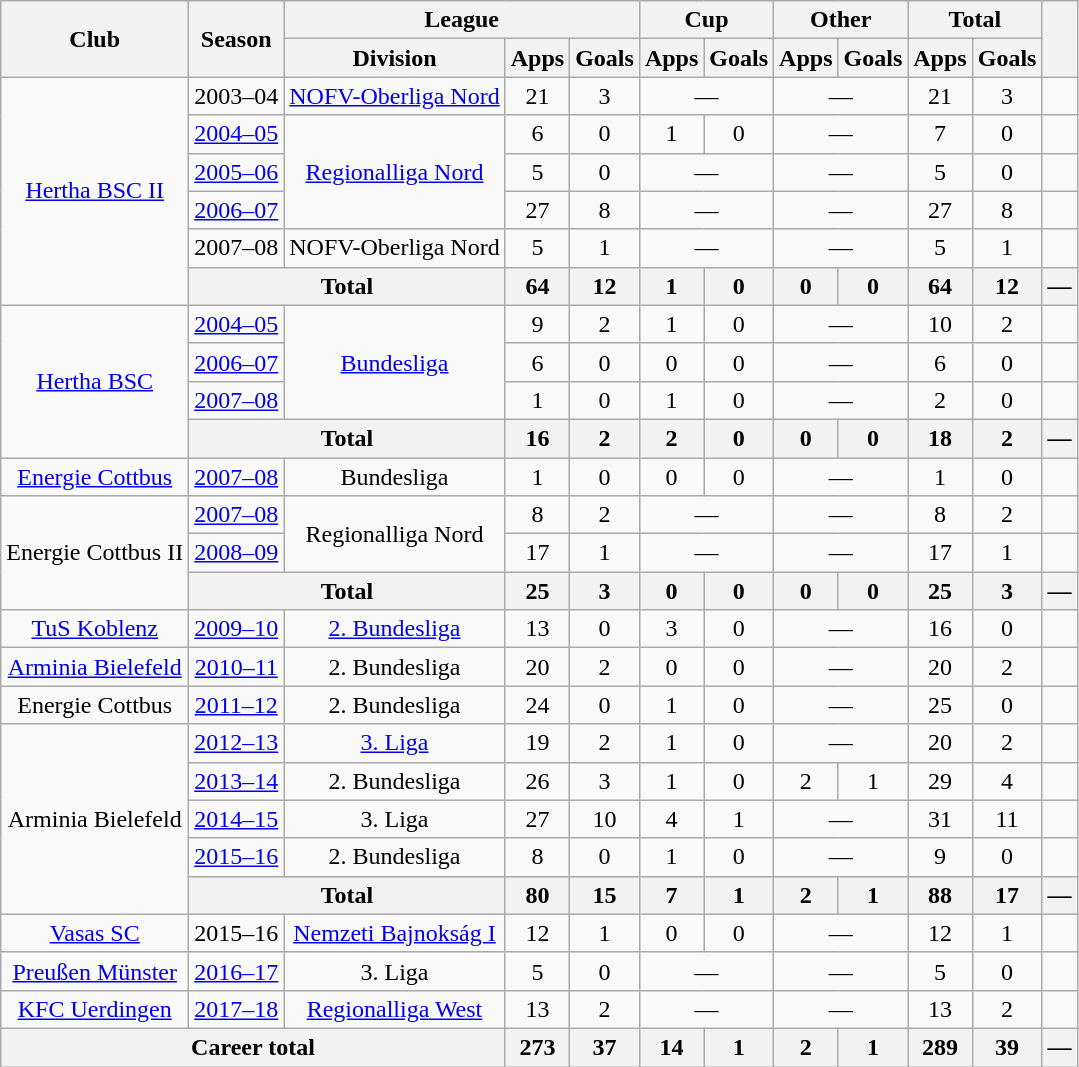<table class="wikitable" style="text-align: center">
<tr>
<th rowspan="2">Club</th>
<th rowspan="2">Season</th>
<th colspan="3">League</th>
<th colspan="2">Cup</th>
<th colspan="2">Other</th>
<th colspan="2">Total</th>
<th rowspan="2"></th>
</tr>
<tr>
<th>Division</th>
<th>Apps</th>
<th>Goals</th>
<th>Apps</th>
<th>Goals</th>
<th>Apps</th>
<th>Goals</th>
<th>Apps</th>
<th>Goals</th>
</tr>
<tr>
<td rowspan="6"><a href='#'>Hertha BSC II</a></td>
<td>2003–04</td>
<td><a href='#'>NOFV-Oberliga Nord</a></td>
<td>21</td>
<td>3</td>
<td colspan="2">—</td>
<td colspan="2">—</td>
<td>21</td>
<td>3</td>
<td></td>
</tr>
<tr>
<td><a href='#'>2004–05</a></td>
<td rowspan="3"><a href='#'>Regionalliga Nord</a></td>
<td>6</td>
<td>0</td>
<td>1</td>
<td>0</td>
<td colspan="2">—</td>
<td>7</td>
<td>0</td>
<td></td>
</tr>
<tr>
<td><a href='#'>2005–06</a></td>
<td>5</td>
<td>0</td>
<td colspan="2">—</td>
<td colspan="2">—</td>
<td>5</td>
<td>0</td>
<td></td>
</tr>
<tr>
<td><a href='#'>2006–07</a></td>
<td>27</td>
<td>8</td>
<td colspan="2">—</td>
<td colspan="2">—</td>
<td>27</td>
<td>8</td>
<td></td>
</tr>
<tr>
<td>2007–08</td>
<td>NOFV-Oberliga Nord</td>
<td>5</td>
<td>1</td>
<td colspan="2">—</td>
<td colspan="2">—</td>
<td>5</td>
<td>1</td>
<td></td>
</tr>
<tr>
<th colspan="2">Total</th>
<th>64</th>
<th>12</th>
<th>1</th>
<th>0</th>
<th>0</th>
<th>0</th>
<th>64</th>
<th>12</th>
<th>—</th>
</tr>
<tr>
<td rowspan="4"><a href='#'>Hertha BSC</a></td>
<td><a href='#'>2004–05</a></td>
<td rowspan="3"><a href='#'>Bundesliga</a></td>
<td>9</td>
<td>2</td>
<td>1</td>
<td>0</td>
<td colspan="2">—</td>
<td>10</td>
<td>2</td>
<td></td>
</tr>
<tr>
<td><a href='#'>2006–07</a></td>
<td>6</td>
<td>0</td>
<td>0</td>
<td>0</td>
<td colspan="2">—</td>
<td>6</td>
<td>0</td>
<td></td>
</tr>
<tr>
<td><a href='#'>2007–08</a></td>
<td>1</td>
<td>0</td>
<td>1</td>
<td>0</td>
<td colspan="2">—</td>
<td>2</td>
<td>0</td>
<td></td>
</tr>
<tr>
<th colspan="2">Total</th>
<th>16</th>
<th>2</th>
<th>2</th>
<th>0</th>
<th>0</th>
<th>0</th>
<th>18</th>
<th>2</th>
<th>—</th>
</tr>
<tr>
<td><a href='#'>Energie Cottbus</a></td>
<td><a href='#'>2007–08</a></td>
<td>Bundesliga</td>
<td>1</td>
<td>0</td>
<td>0</td>
<td>0</td>
<td colspan="2">—</td>
<td>1</td>
<td>0</td>
<td></td>
</tr>
<tr>
<td rowspan="3">Energie Cottbus II</td>
<td><a href='#'>2007–08</a></td>
<td rowspan="2">Regionalliga Nord</td>
<td>8</td>
<td>2</td>
<td colspan="2">—</td>
<td colspan="2">—</td>
<td>8</td>
<td>2</td>
<td></td>
</tr>
<tr>
<td><a href='#'>2008–09</a></td>
<td>17</td>
<td>1</td>
<td colspan="2">—</td>
<td colspan="2">—</td>
<td>17</td>
<td>1</td>
<td></td>
</tr>
<tr>
<th colspan="2">Total</th>
<th>25</th>
<th>3</th>
<th>0</th>
<th>0</th>
<th>0</th>
<th>0</th>
<th>25</th>
<th>3</th>
<th>—</th>
</tr>
<tr>
<td><a href='#'>TuS Koblenz</a></td>
<td><a href='#'>2009–10</a></td>
<td><a href='#'>2. Bundesliga</a></td>
<td>13</td>
<td>0</td>
<td>3</td>
<td>0</td>
<td colspan="2">—</td>
<td>16</td>
<td>0</td>
<td></td>
</tr>
<tr>
<td><a href='#'>Arminia Bielefeld</a></td>
<td><a href='#'>2010–11</a></td>
<td>2. Bundesliga</td>
<td>20</td>
<td>2</td>
<td>0</td>
<td>0</td>
<td colspan="2">—</td>
<td>20</td>
<td>2</td>
<td></td>
</tr>
<tr>
<td>Energie Cottbus</td>
<td><a href='#'>2011–12</a></td>
<td>2. Bundesliga</td>
<td>24</td>
<td>0</td>
<td>1</td>
<td>0</td>
<td colspan="2">—</td>
<td>25</td>
<td>0</td>
<td></td>
</tr>
<tr>
<td rowspan="5">Arminia Bielefeld</td>
<td><a href='#'>2012–13</a></td>
<td><a href='#'>3. Liga</a></td>
<td>19</td>
<td>2</td>
<td>1</td>
<td>0</td>
<td colspan="2">—</td>
<td>20</td>
<td>2</td>
<td></td>
</tr>
<tr>
<td><a href='#'>2013–14</a></td>
<td>2. Bundesliga</td>
<td>26</td>
<td>3</td>
<td>1</td>
<td>0</td>
<td>2</td>
<td>1</td>
<td>29</td>
<td>4</td>
<td></td>
</tr>
<tr>
<td><a href='#'>2014–15</a></td>
<td>3. Liga</td>
<td>27</td>
<td>10</td>
<td>4</td>
<td>1</td>
<td colspan="2">—</td>
<td>31</td>
<td>11</td>
<td></td>
</tr>
<tr>
<td><a href='#'>2015–16</a></td>
<td>2. Bundesliga</td>
<td>8</td>
<td>0</td>
<td>1</td>
<td>0</td>
<td colspan="2">—</td>
<td>9</td>
<td>0</td>
<td></td>
</tr>
<tr>
<th colspan="2">Total</th>
<th>80</th>
<th>15</th>
<th>7</th>
<th>1</th>
<th>2</th>
<th>1</th>
<th>88</th>
<th>17</th>
<th>—</th>
</tr>
<tr>
<td><a href='#'>Vasas SC</a></td>
<td>2015–16</td>
<td><a href='#'>Nemzeti Bajnokság I</a></td>
<td>12</td>
<td>1</td>
<td>0</td>
<td>0</td>
<td colspan="2">—</td>
<td>12</td>
<td>1</td>
<td></td>
</tr>
<tr>
<td><a href='#'>Preußen Münster</a></td>
<td><a href='#'>2016–17</a></td>
<td>3. Liga</td>
<td>5</td>
<td>0</td>
<td colspan="2">—</td>
<td colspan="2">—</td>
<td>5</td>
<td>0</td>
<td></td>
</tr>
<tr>
<td><a href='#'>KFC Uerdingen</a></td>
<td><a href='#'>2017–18</a></td>
<td><a href='#'>Regionalliga West</a></td>
<td>13</td>
<td>2</td>
<td colspan="2">—</td>
<td colspan="2">—</td>
<td>13</td>
<td>2</td>
<td></td>
</tr>
<tr>
<th colspan="3">Career total</th>
<th>273</th>
<th>37</th>
<th>14</th>
<th>1</th>
<th>2</th>
<th>1</th>
<th>289</th>
<th>39</th>
<th>—</th>
</tr>
</table>
